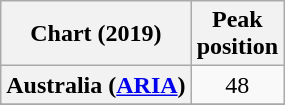<table class="wikitable sortable plainrowheaders">
<tr>
<th scope="col">Chart (2019)</th>
<th scope="col">Peak<br>position</th>
</tr>
<tr>
<th scope="row">Australia (<a href='#'>ARIA</a>)</th>
<td style="text-align:center;">48</td>
</tr>
<tr>
</tr>
<tr>
</tr>
</table>
